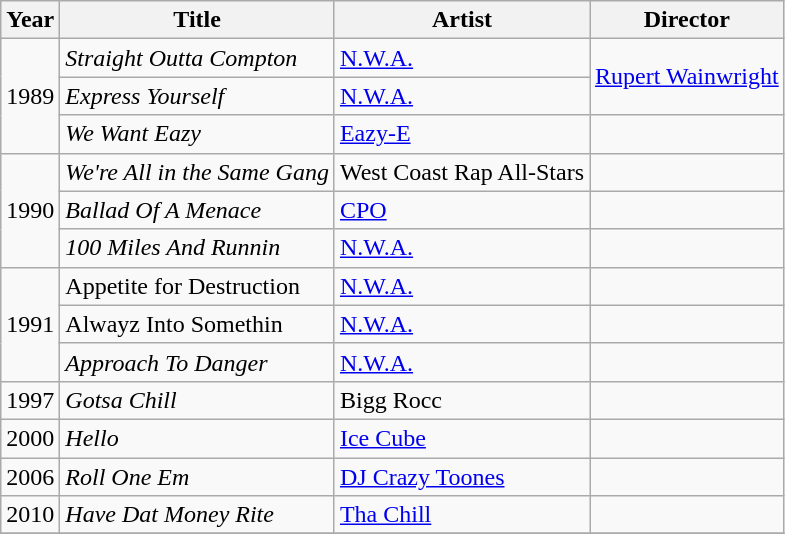<table class="wikitable">
<tr>
<th>Year</th>
<th>Title</th>
<th>Artist</th>
<th>Director</th>
</tr>
<tr>
<td rowspan="3">1989</td>
<td><em>Straight Outta Compton</em></td>
<td><a href='#'>N.W.A.</a></td>
<td rowspan="2"><a href='#'>Rupert Wainwright</a></td>
</tr>
<tr>
<td><em>Express Yourself</em></td>
<td><a href='#'>N.W.A.</a></td>
</tr>
<tr>
<td><em>We Want Eazy</em></td>
<td><a href='#'>Eazy-E</a></td>
<td></td>
</tr>
<tr>
<td rowspan="3">1990</td>
<td><em>We're All in the Same Gang</em></td>
<td>West Coast Rap All-Stars</td>
<td></td>
</tr>
<tr>
<td><em>Ballad Of A Menace</em></td>
<td><a href='#'>CPO</a></td>
<td></td>
</tr>
<tr>
<td><em>100 Miles And Runnin<strong></td>
<td><a href='#'>N.W.A.</a></td>
<td></td>
</tr>
<tr>
<td rowspan="3">1991</td>
<td></em>Appetite for Destruction<em></td>
<td><a href='#'>N.W.A.</a></td>
<td></td>
</tr>
<tr>
<td></em>Alwayz Into Somethin</strong></td>
<td><a href='#'>N.W.A.</a></td>
<td></td>
</tr>
<tr>
<td><em>Approach To Danger</em></td>
<td><a href='#'>N.W.A.</a></td>
<td></td>
</tr>
<tr>
<td>1997</td>
<td><em>Gotsa Chill</em></td>
<td>Bigg Rocc</td>
<td></td>
</tr>
<tr>
<td>2000</td>
<td><em>Hello</em></td>
<td><a href='#'>Ice Cube</a></td>
<td></td>
</tr>
<tr>
<td>2006</td>
<td><em>Roll One Em</em></td>
<td><a href='#'>DJ Crazy Toones</a></td>
<td></td>
</tr>
<tr>
<td>2010</td>
<td><em>Have Dat Money Rite</em></td>
<td><a href='#'>Tha Chill</a></td>
<td></td>
</tr>
<tr>
</tr>
</table>
